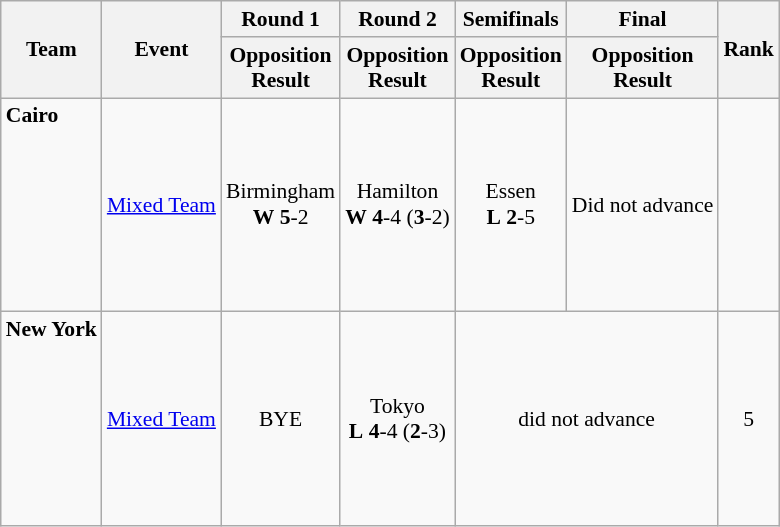<table class="wikitable" border="1" style="font-size:90%">
<tr>
<th rowspan=2>Team</th>
<th rowspan=2>Event</th>
<th>Round 1</th>
<th>Round 2</th>
<th>Semifinals</th>
<th>Final</th>
<th rowspan=2>Rank</th>
</tr>
<tr>
<th>Opposition<br>Result</th>
<th>Opposition<br>Result</th>
<th>Opposition<br>Result</th>
<th>Opposition<br>Result</th>
</tr>
<tr>
<td><strong>Cairo</strong><br><br><br><br><br><br><br><br></td>
<td><a href='#'>Mixed Team</a></td>
<td align=center>Birmingham <br> <strong>W</strong> <strong>5</strong>-2</td>
<td align=center>Hamilton <br> <strong>W</strong> <strong>4</strong>-4 (<strong>3</strong>-2)</td>
<td align=center>Essen <br> <strong>L</strong> <strong>2</strong>-5</td>
<td align=center>Did not advance</td>
<td align=center></td>
</tr>
<tr>
<td><strong>New York</strong><br><br><br><br><br><br><br><br></td>
<td><a href='#'>Mixed Team</a></td>
<td align=center>BYE</td>
<td align=center>Tokyo <br> <strong>L</strong> <strong>4</strong>-4 (<strong>2</strong>-3)</td>
<td align=center colspan=2>did not advance</td>
<td align=center>5</td>
</tr>
</table>
